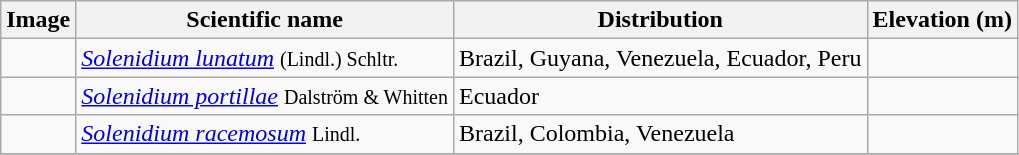<table class="wikitable">
<tr>
<th>Image</th>
<th>Scientific name</th>
<th>Distribution</th>
<th>Elevation (m)</th>
</tr>
<tr>
<td></td>
<td><em><a href='#'>Solenidium lunatum</a></em> <small>(Lindl.) Schltr.</small></td>
<td>Brazil, Guyana, Venezuela, Ecuador, Peru</td>
<td></td>
</tr>
<tr>
<td></td>
<td><em><a href='#'>Solenidium portillae</a></em> <small>Dalström & Whitten</small></td>
<td>Ecuador</td>
<td></td>
</tr>
<tr>
<td></td>
<td><em><a href='#'>Solenidium racemosum</a></em> <small>Lindl.</small></td>
<td>Brazil, Colombia, Venezuela</td>
<td></td>
</tr>
<tr>
</tr>
</table>
